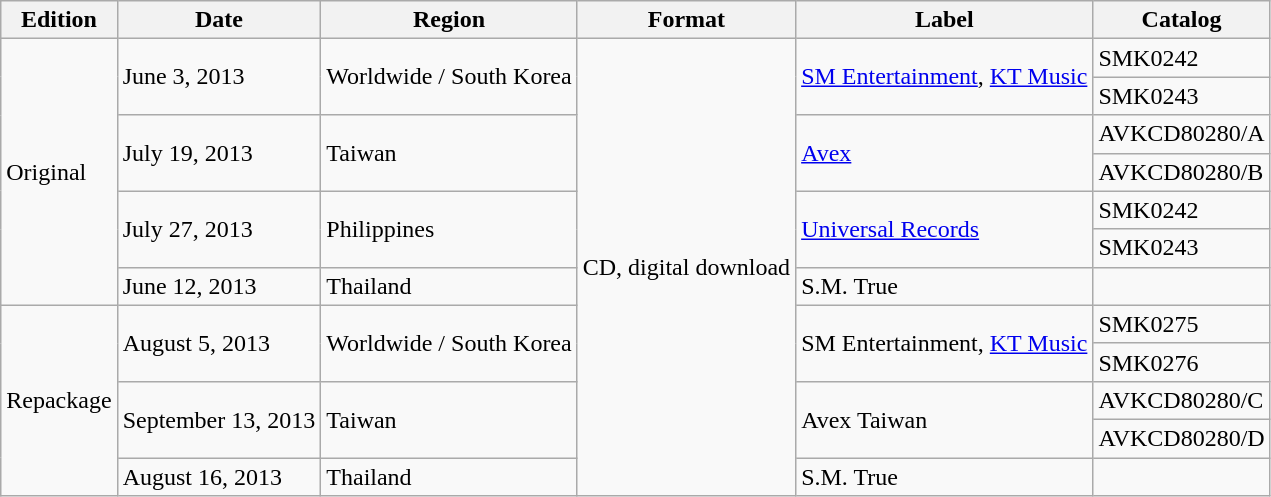<table class="wikitable">
<tr>
<th>Edition</th>
<th>Date</th>
<th>Region</th>
<th>Format</th>
<th>Label</th>
<th>Catalog</th>
</tr>
<tr>
<td rowspan=7 style="text=align:center">Original</td>
<td rowspan=2 style="text=align:center">June 3, 2013</td>
<td rowspan=2 style="text=align:center">Worldwide / South Korea</td>
<td rowspan=12 style="text=align:center">CD, digital download</td>
<td rowspan=2 style="text=align:center"><a href='#'>SM Entertainment</a>, <a href='#'>KT Music</a></td>
<td style="text=align:center">SMK0242</td>
</tr>
<tr>
<td style="text=align:center">SMK0243</td>
</tr>
<tr>
<td rowspan=2 style="text=align:center">July 19, 2013</td>
<td rowspan=2 style="text=align:center">Taiwan</td>
<td rowspan=2 style="text=align:center"><a href='#'>Avex</a></td>
<td style="text=align:center">AVKCD80280/A</td>
</tr>
<tr>
<td style="text=align:center">AVKCD80280/B</td>
</tr>
<tr>
<td rowspan="2" style="text=align:center">July 27, 2013</td>
<td rowspan="2" style="text=align:center">Philippines</td>
<td rowspan="2" style="text=align:center"><a href='#'>Universal Records</a></td>
<td style="text=align:center">SMK0242</td>
</tr>
<tr>
<td style="text=align:center">SMK0243</td>
</tr>
<tr>
<td style="text=align:center">June 12, 2013</td>
<td style="text=align:center">Thailand</td>
<td style="text=align:center">S.M. True</td>
<td></td>
</tr>
<tr>
<td rowspan=5 style="text=align:center">Repackage</td>
<td rowspan=2 style="text=align:center">August 5, 2013</td>
<td rowspan=2 style="text=align:center">Worldwide / South Korea</td>
<td rowspan=2 style="text=align:center">SM Entertainment, <a href='#'>KT Music</a></td>
<td style="text=align:center">SMK0275</td>
</tr>
<tr>
<td style="text=align:center">SMK0276</td>
</tr>
<tr>
<td rowspan=2 style="text=align:center">September 13, 2013</td>
<td rowspan=2 style="text=align:center">Taiwan</td>
<td rowspan=2 style="text=align:center">Avex Taiwan</td>
<td style="text=align:center">AVKCD80280/C</td>
</tr>
<tr>
<td style="text=align:center">AVKCD80280/D</td>
</tr>
<tr>
<td style="text=align:center">August 16, 2013</td>
<td style="text=align:center">Thailand</td>
<td style="text=align:center">S.M. True</td>
<td></td>
</tr>
</table>
